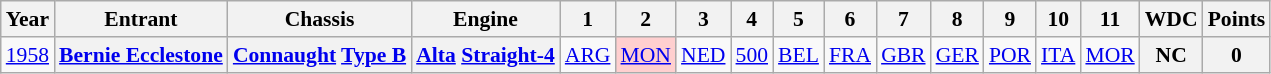<table class="wikitable" style="text-align:center; font-size:90%">
<tr>
<th>Year</th>
<th>Entrant</th>
<th>Chassis</th>
<th>Engine</th>
<th>1</th>
<th>2</th>
<th>3</th>
<th>4</th>
<th>5</th>
<th>6</th>
<th>7</th>
<th>8</th>
<th>9</th>
<th>10</th>
<th>11</th>
<th>WDC</th>
<th>Points</th>
</tr>
<tr>
<td><a href='#'>1958</a></td>
<th><a href='#'>Bernie Ecclestone</a></th>
<th><a href='#'>Connaught</a> <a href='#'>Type B</a></th>
<th><a href='#'>Alta</a> <a href='#'>Straight-4</a></th>
<td><a href='#'>ARG</a></td>
<td style="background:#FFCFCF;"><a href='#'>MON</a><br></td>
<td><a href='#'>NED</a></td>
<td><a href='#'>500</a></td>
<td><a href='#'>BEL</a></td>
<td><a href='#'>FRA</a></td>
<td><a href='#'>GBR</a></td>
<td><a href='#'>GER</a></td>
<td><a href='#'>POR</a></td>
<td><a href='#'>ITA</a></td>
<td><a href='#'>MOR</a></td>
<th>NC</th>
<th>0</th>
</tr>
</table>
